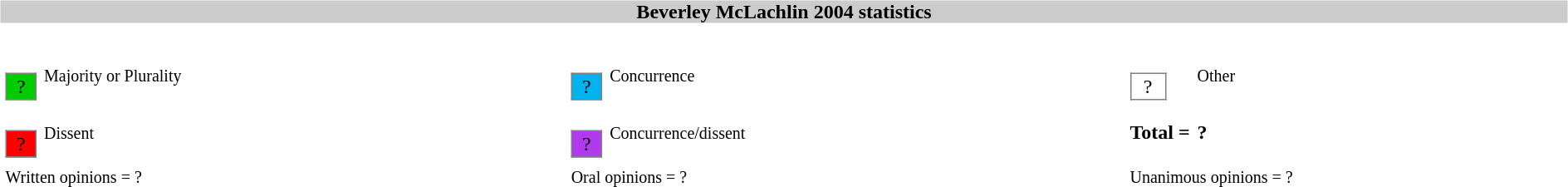<table width=100%>
<tr>
<td><br><table width=100% align=center cellpadding=0 cellspacing=0>
<tr>
<th bgcolor=#CCCCCC>Beverley McLachlin 2004 statistics</th>
</tr>
<tr>
<td><br><table width=100% cellpadding="2" cellspacing="2" border="0"width=25px>
<tr>
<td><br><table border="1" style="border-collapse:collapse;">
<tr>
<td align=center bgcolor=#00CD00 width=25px>?</td>
</tr>
</table>
</td>
<td><small>Majority or Plurality</small></td>
<td width=25px><br><table border="1" style="border-collapse:collapse;">
<tr>
<td align=center width=25px bgcolor=#00B2EE>?</td>
</tr>
</table>
</td>
<td><small>Concurrence</small></td>
<td width=25px><br><table border="1" style="border-collapse:collapse;">
<tr>
<td align=center width=25px bgcolor=white>?</td>
</tr>
</table>
</td>
<td><small>Other</small></td>
</tr>
<tr>
<td width=25px><br><table border="1" style="border-collapse:collapse;">
<tr>
<td align=center width=25px bgcolor=red>?</td>
</tr>
</table>
</td>
<td><small>Dissent</small></td>
<td width=25px><br><table border="1" style="border-collapse:collapse;">
<tr>
<td align=center width=25px bgcolor=#B23AEE>?</td>
</tr>
</table>
</td>
<td><small>Concurrence/dissent</small></td>
<td white-space: nowrap><strong>Total = </strong></td>
<td><strong>?</strong></td>
</tr>
<tr>
<td colspan=2><small>Written opinions = ?</small></td>
<td colspan=2><small>Oral opinions = ?</small></td>
<td colspan=2><small>Unanimous opinions = ?</small></td>
</tr>
<tr>
</tr>
</table>
</td>
</tr>
</table>
</td>
</tr>
</table>
